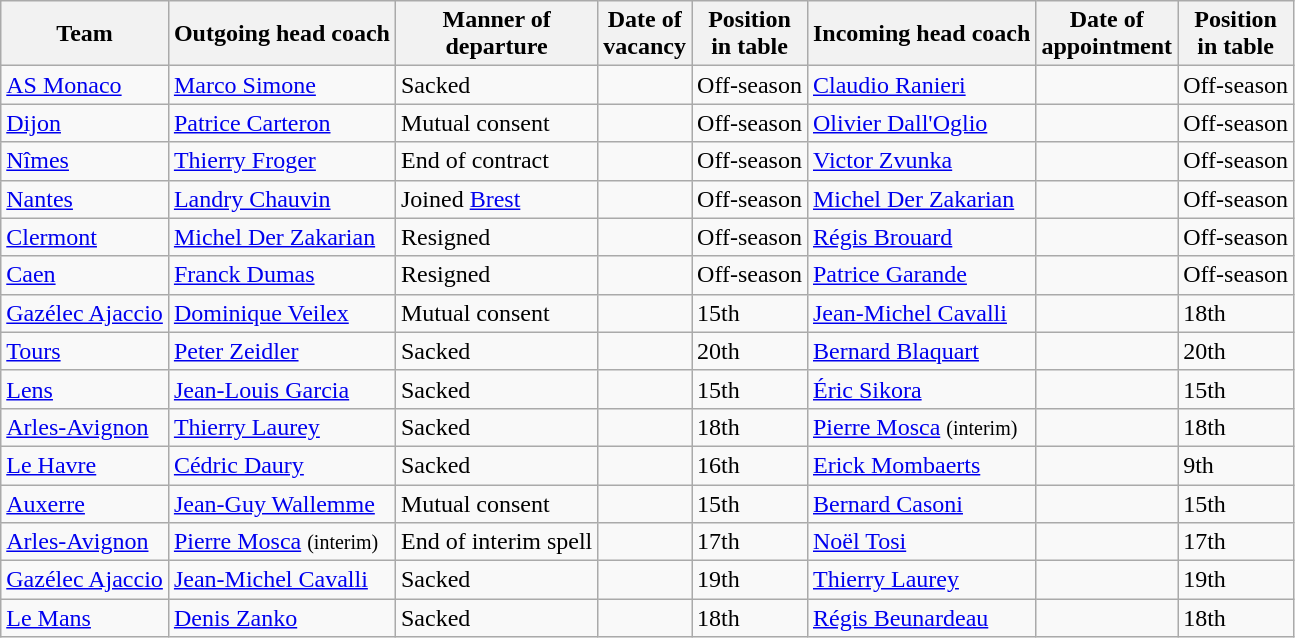<table class="wikitable sortable">
<tr>
<th>Team</th>
<th>Outgoing head coach</th>
<th>Manner of<br>departure</th>
<th>Date of<br>vacancy</th>
<th>Position<br>in table</th>
<th>Incoming head coach</th>
<th>Date of<br>appointment</th>
<th>Position<br>in table</th>
</tr>
<tr>
<td><a href='#'>AS Monaco</a></td>
<td><a href='#'>Marco Simone</a></td>
<td>Sacked</td>
<td></td>
<td>Off-season</td>
<td><a href='#'>Claudio Ranieri</a></td>
<td></td>
<td>Off-season</td>
</tr>
<tr>
<td><a href='#'>Dijon</a></td>
<td><a href='#'>Patrice Carteron</a></td>
<td>Mutual consent</td>
<td></td>
<td>Off-season</td>
<td><a href='#'>Olivier Dall'Oglio</a></td>
<td></td>
<td>Off-season</td>
</tr>
<tr>
<td><a href='#'>Nîmes</a></td>
<td><a href='#'>Thierry Froger</a></td>
<td>End of contract</td>
<td></td>
<td>Off-season</td>
<td><a href='#'>Victor Zvunka</a></td>
<td></td>
<td>Off-season</td>
</tr>
<tr>
<td><a href='#'>Nantes</a></td>
<td><a href='#'>Landry Chauvin</a></td>
<td>Joined <a href='#'>Brest</a></td>
<td></td>
<td>Off-season</td>
<td><a href='#'>Michel Der Zakarian</a></td>
<td></td>
<td>Off-season</td>
</tr>
<tr>
<td><a href='#'>Clermont</a></td>
<td><a href='#'>Michel Der Zakarian</a></td>
<td>Resigned</td>
<td></td>
<td>Off-season</td>
<td><a href='#'>Régis Brouard</a></td>
<td></td>
<td>Off-season</td>
</tr>
<tr>
<td><a href='#'>Caen</a></td>
<td><a href='#'>Franck Dumas</a></td>
<td>Resigned</td>
<td></td>
<td>Off-season</td>
<td><a href='#'>Patrice Garande</a></td>
<td></td>
<td>Off-season</td>
</tr>
<tr>
<td><a href='#'>Gazélec Ajaccio</a></td>
<td><a href='#'>Dominique Veilex</a></td>
<td>Mutual consent</td>
<td></td>
<td>15th</td>
<td><a href='#'>Jean-Michel Cavalli</a></td>
<td></td>
<td>18th</td>
</tr>
<tr>
<td><a href='#'>Tours</a></td>
<td><a href='#'>Peter Zeidler</a></td>
<td>Sacked</td>
<td></td>
<td>20th</td>
<td><a href='#'>Bernard Blaquart</a></td>
<td></td>
<td>20th</td>
</tr>
<tr>
<td><a href='#'>Lens</a></td>
<td><a href='#'>Jean-Louis Garcia</a></td>
<td>Sacked</td>
<td></td>
<td>15th</td>
<td><a href='#'>Éric Sikora</a></td>
<td></td>
<td>15th</td>
</tr>
<tr>
<td><a href='#'>Arles-Avignon</a></td>
<td><a href='#'>Thierry Laurey</a></td>
<td>Sacked</td>
<td></td>
<td>18th</td>
<td><a href='#'>Pierre Mosca</a> <small>(interim)</small></td>
<td></td>
<td>18th</td>
</tr>
<tr>
<td><a href='#'>Le Havre</a></td>
<td><a href='#'>Cédric Daury</a></td>
<td>Sacked</td>
<td></td>
<td>16th</td>
<td><a href='#'>Erick Mombaerts</a></td>
<td></td>
<td>9th</td>
</tr>
<tr>
<td><a href='#'>Auxerre</a></td>
<td><a href='#'>Jean-Guy Wallemme</a></td>
<td>Mutual consent</td>
<td></td>
<td>15th</td>
<td><a href='#'>Bernard Casoni</a></td>
<td></td>
<td>15th</td>
</tr>
<tr>
<td><a href='#'>Arles-Avignon</a></td>
<td><a href='#'>Pierre Mosca</a> <small>(interim)</small></td>
<td>End of interim spell</td>
<td></td>
<td>17th</td>
<td><a href='#'>Noël Tosi</a></td>
<td></td>
<td>17th</td>
</tr>
<tr>
<td><a href='#'>Gazélec Ajaccio</a></td>
<td><a href='#'>Jean-Michel Cavalli</a></td>
<td>Sacked</td>
<td></td>
<td>19th</td>
<td><a href='#'>Thierry Laurey</a></td>
<td></td>
<td>19th</td>
</tr>
<tr>
<td><a href='#'>Le Mans</a></td>
<td><a href='#'>Denis Zanko</a></td>
<td>Sacked</td>
<td></td>
<td>18th</td>
<td><a href='#'>Régis Beunardeau</a></td>
<td></td>
<td>18th</td>
</tr>
</table>
